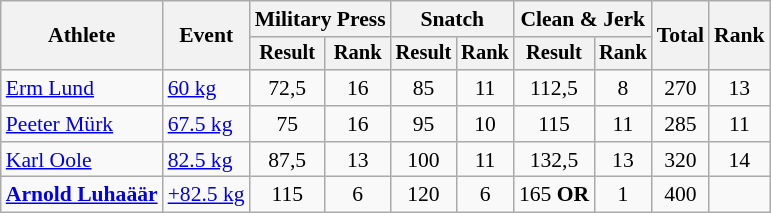<table class="wikitable" style="font-size:90%">
<tr>
<th rowspan="2">Athlete</th>
<th rowspan="2">Event</th>
<th colspan="2">Military Press</th>
<th colspan="2">Snatch</th>
<th colspan="2">Clean & Jerk</th>
<th rowspan="2">Total</th>
<th rowspan="2">Rank</th>
</tr>
<tr style="font-size:95%">
<th>Result</th>
<th>Rank</th>
<th>Result</th>
<th>Rank</th>
<th>Result</th>
<th>Rank</th>
</tr>
<tr align=center>
<td align=left><a href='#'>Erm Lund</a></td>
<td align=left><a href='#'>60 kg</a></td>
<td>72,5</td>
<td>16</td>
<td>85</td>
<td>11</td>
<td>112,5</td>
<td>8</td>
<td>270</td>
<td>13</td>
</tr>
<tr align=center>
<td align=left><a href='#'>Peeter Mürk</a></td>
<td align=left><a href='#'>67.5 kg</a></td>
<td>75</td>
<td>16</td>
<td>95</td>
<td>10</td>
<td>115</td>
<td>11</td>
<td>285</td>
<td>11</td>
</tr>
<tr align=center>
<td align=left><a href='#'>Karl Oole</a></td>
<td align=left><a href='#'>82.5 kg</a></td>
<td>87,5</td>
<td>13</td>
<td>100</td>
<td>11</td>
<td>132,5</td>
<td>13</td>
<td>320</td>
<td>14</td>
</tr>
<tr align=center>
<td align=left><strong><a href='#'>Arnold Luhaäär</a></strong></td>
<td align=left><a href='#'>+82.5 kg</a></td>
<td>115</td>
<td>6</td>
<td>120</td>
<td>6</td>
<td>165 <strong>OR</strong></td>
<td>1</td>
<td>400</td>
<td></td>
</tr>
</table>
